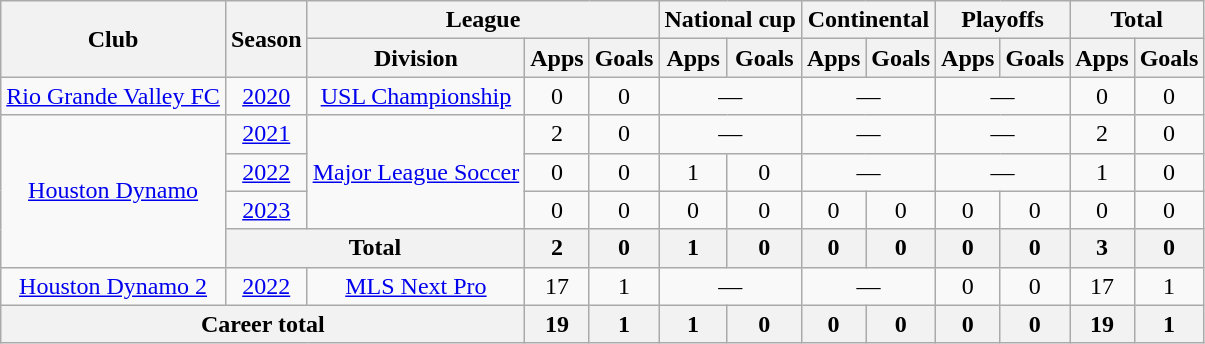<table class=wikitable style=text-align:center>
<tr>
<th rowspan=2>Club</th>
<th rowspan=2>Season</th>
<th colspan=3>League</th>
<th colspan=2>National cup</th>
<th colspan="2">Continental</th>
<th colspan="2">Playoffs</th>
<th colspan=2>Total</th>
</tr>
<tr>
<th>Division</th>
<th>Apps</th>
<th>Goals</th>
<th>Apps</th>
<th>Goals</th>
<th>Apps</th>
<th>Goals</th>
<th>Apps</th>
<th>Goals</th>
<th>Apps</th>
<th>Goals</th>
</tr>
<tr>
<td><a href='#'>Rio Grande Valley FC</a></td>
<td><a href='#'>2020</a></td>
<td><a href='#'>USL Championship</a></td>
<td>0</td>
<td>0</td>
<td colspan="2">—</td>
<td colspan="2">—</td>
<td colspan="2">—</td>
<td>0</td>
<td>0</td>
</tr>
<tr>
<td rowspan="4"><a href='#'>Houston Dynamo</a></td>
<td><a href='#'>2021</a></td>
<td rowspan="3"><a href='#'>Major League Soccer</a></td>
<td>2</td>
<td>0</td>
<td colspan="2">—</td>
<td colspan="2">—</td>
<td colspan="2">—</td>
<td>2</td>
<td>0</td>
</tr>
<tr>
<td><a href='#'>2022</a></td>
<td>0</td>
<td>0</td>
<td>1</td>
<td>0</td>
<td colspan="2">—</td>
<td colspan="2">—</td>
<td>1</td>
<td>0</td>
</tr>
<tr>
<td><a href='#'>2023</a></td>
<td>0</td>
<td>0</td>
<td>0</td>
<td>0</td>
<td>0</td>
<td>0</td>
<td>0</td>
<td>0</td>
<td>0</td>
<td>0</td>
</tr>
<tr>
<th colspan="2">Total</th>
<th>2</th>
<th>0</th>
<th>1</th>
<th>0</th>
<th>0</th>
<th>0</th>
<th>0</th>
<th>0</th>
<th>3</th>
<th>0</th>
</tr>
<tr>
<td rowspan="1"><a href='#'>Houston Dynamo 2</a></td>
<td><a href='#'>2022</a></td>
<td><a href='#'>MLS Next Pro</a></td>
<td>17</td>
<td>1</td>
<td colspan="2">—</td>
<td colspan="2">—</td>
<td>0</td>
<td>0</td>
<td>17</td>
<td>1</td>
</tr>
<tr>
<th colspan="3">Career total</th>
<th>19</th>
<th>1</th>
<th>1</th>
<th>0</th>
<th>0</th>
<th>0</th>
<th>0</th>
<th>0</th>
<th>19</th>
<th>1</th>
</tr>
</table>
